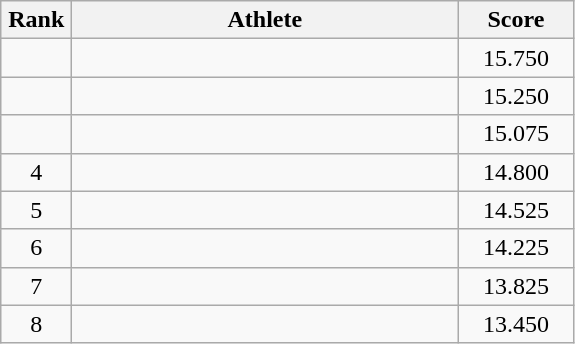<table class=wikitable style="text-align:center">
<tr>
<th width=40>Rank</th>
<th width=250>Athlete</th>
<th width=70>Score</th>
</tr>
<tr>
<td></td>
<td align=left></td>
<td>15.750</td>
</tr>
<tr>
<td></td>
<td align=left></td>
<td>15.250</td>
</tr>
<tr>
<td></td>
<td align=left></td>
<td>15.075</td>
</tr>
<tr>
<td>4</td>
<td align=left></td>
<td>14.800</td>
</tr>
<tr>
<td>5</td>
<td align=left></td>
<td>14.525</td>
</tr>
<tr>
<td>6</td>
<td align=left></td>
<td>14.225</td>
</tr>
<tr>
<td>7</td>
<td align=left></td>
<td>13.825</td>
</tr>
<tr>
<td>8</td>
<td align=left></td>
<td>13.450</td>
</tr>
</table>
